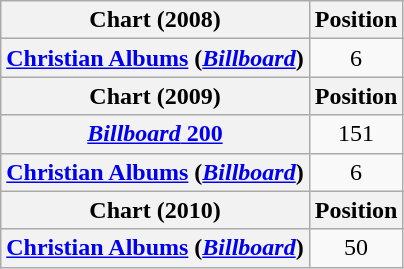<table class="wikitable sortable plainrowheaders">
<tr>
<th scope="col">Chart (2008)</th>
<th scope="col">Position</th>
</tr>
<tr>
<th scope="row"><a href='#'>Christian Albums</a> (<em><a href='#'>Billboard</a></em>)</th>
<td align="center">6</td>
</tr>
<tr>
<th scope="col">Chart (2009)</th>
<th scope="col">Position</th>
</tr>
<tr>
<th scope="row"><a href='#'><em>Billboard</em> 200</a></th>
<td align="center">151</td>
</tr>
<tr>
<th scope="row"><a href='#'>Christian Albums</a> (<em><a href='#'>Billboard</a></em>)</th>
<td align="center">6</td>
</tr>
<tr>
<th scope="col">Chart (2010)</th>
<th scope="col">Position</th>
</tr>
<tr>
<th scope="row"><a href='#'>Christian Albums</a> (<em><a href='#'>Billboard</a></em>)</th>
<td align="center">50</td>
</tr>
</table>
